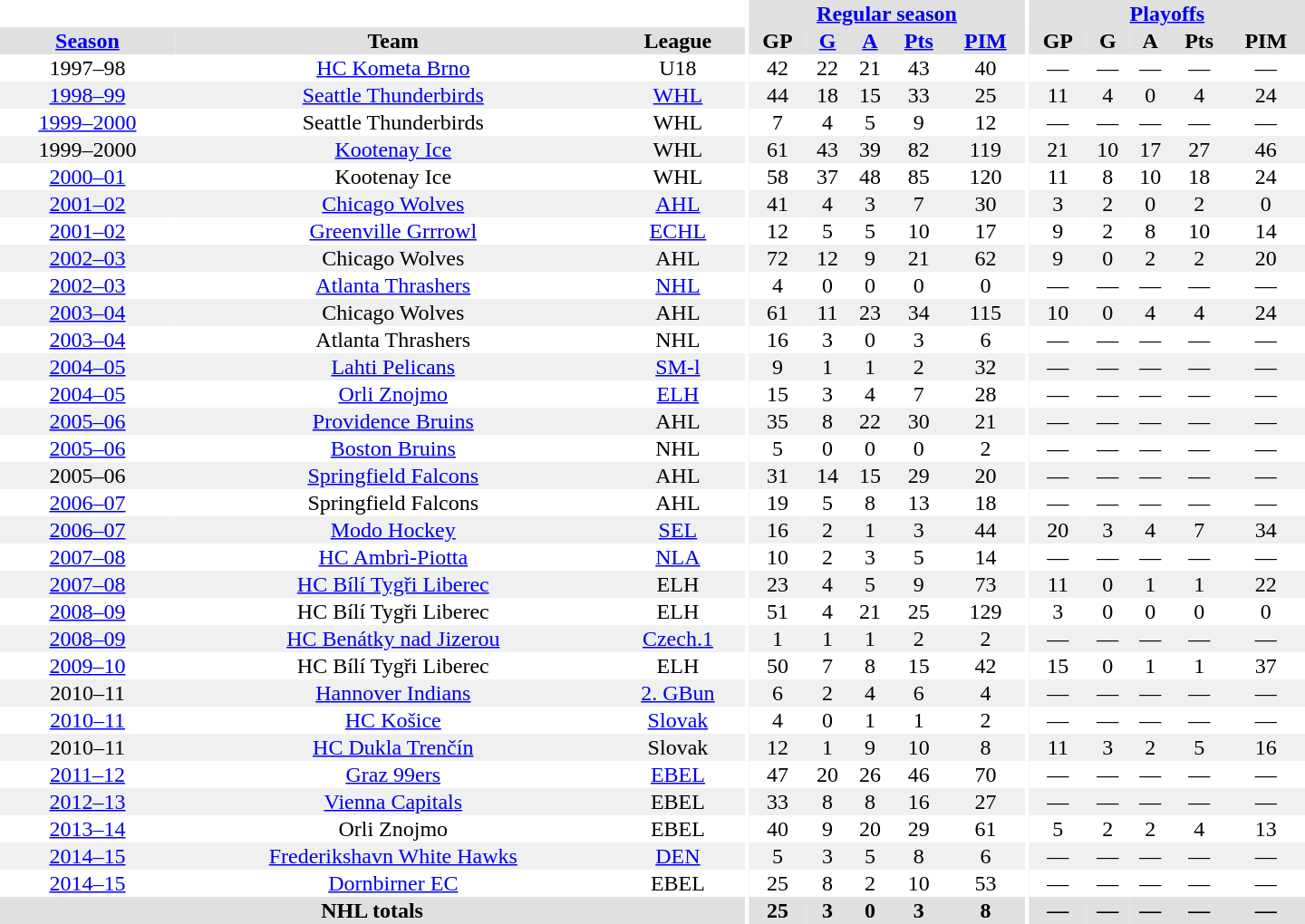<table border="0" cellpadding="1" cellspacing="0" style="text-align:center; width:60em">
<tr bgcolor="#e0e0e0">
<th colspan="3" bgcolor="#ffffff"></th>
<th rowspan="99" bgcolor="#ffffff"></th>
<th colspan="5"><a href='#'>Regular season</a></th>
<th rowspan="99" bgcolor="#ffffff"></th>
<th colspan="5"><a href='#'>Playoffs</a></th>
</tr>
<tr bgcolor="#e0e0e0">
<th><a href='#'>Season</a></th>
<th>Team</th>
<th>League</th>
<th>GP</th>
<th><a href='#'>G</a></th>
<th><a href='#'>A</a></th>
<th><a href='#'>Pts</a></th>
<th><a href='#'>PIM</a></th>
<th>GP</th>
<th>G</th>
<th>A</th>
<th>Pts</th>
<th>PIM</th>
</tr>
<tr>
<td>1997–98</td>
<td><a href='#'>HC Kometa Brno</a></td>
<td>U18</td>
<td>42</td>
<td>22</td>
<td>21</td>
<td>43</td>
<td>40</td>
<td>—</td>
<td>—</td>
<td>—</td>
<td>—</td>
<td>—</td>
</tr>
<tr bgcolor="#f0f0f0">
<td><a href='#'>1998–99</a></td>
<td><a href='#'>Seattle Thunderbirds</a></td>
<td><a href='#'>WHL</a></td>
<td>44</td>
<td>18</td>
<td>15</td>
<td>33</td>
<td>25</td>
<td>11</td>
<td>4</td>
<td>0</td>
<td>4</td>
<td>24</td>
</tr>
<tr>
<td><a href='#'>1999–2000</a></td>
<td>Seattle Thunderbirds</td>
<td>WHL</td>
<td>7</td>
<td>4</td>
<td>5</td>
<td>9</td>
<td>12</td>
<td>—</td>
<td>—</td>
<td>—</td>
<td>—</td>
<td>—</td>
</tr>
<tr bgcolor="#f0f0f0">
<td>1999–2000</td>
<td><a href='#'>Kootenay Ice</a></td>
<td>WHL</td>
<td>61</td>
<td>43</td>
<td>39</td>
<td>82</td>
<td>119</td>
<td>21</td>
<td>10</td>
<td>17</td>
<td>27</td>
<td>46</td>
</tr>
<tr>
<td><a href='#'>2000–01</a></td>
<td>Kootenay Ice</td>
<td>WHL</td>
<td>58</td>
<td>37</td>
<td>48</td>
<td>85</td>
<td>120</td>
<td>11</td>
<td>8</td>
<td>10</td>
<td>18</td>
<td>24</td>
</tr>
<tr bgcolor="#f0f0f0">
<td><a href='#'>2001–02</a></td>
<td><a href='#'>Chicago Wolves</a></td>
<td><a href='#'>AHL</a></td>
<td>41</td>
<td>4</td>
<td>3</td>
<td>7</td>
<td>30</td>
<td>3</td>
<td>2</td>
<td>0</td>
<td>2</td>
<td>0</td>
</tr>
<tr>
<td><a href='#'>2001–02</a></td>
<td><a href='#'>Greenville Grrrowl</a></td>
<td><a href='#'>ECHL</a></td>
<td>12</td>
<td>5</td>
<td>5</td>
<td>10</td>
<td>17</td>
<td>9</td>
<td>2</td>
<td>8</td>
<td>10</td>
<td>14</td>
</tr>
<tr bgcolor="#f0f0f0">
<td><a href='#'>2002–03</a></td>
<td>Chicago Wolves</td>
<td>AHL</td>
<td>72</td>
<td>12</td>
<td>9</td>
<td>21</td>
<td>62</td>
<td>9</td>
<td>0</td>
<td>2</td>
<td>2</td>
<td>20</td>
</tr>
<tr>
<td><a href='#'>2002–03</a></td>
<td><a href='#'>Atlanta Thrashers</a></td>
<td><a href='#'>NHL</a></td>
<td>4</td>
<td>0</td>
<td>0</td>
<td>0</td>
<td>0</td>
<td>—</td>
<td>—</td>
<td>—</td>
<td>—</td>
<td>—</td>
</tr>
<tr bgcolor="#f0f0f0">
<td><a href='#'>2003–04</a></td>
<td>Chicago Wolves</td>
<td>AHL</td>
<td>61</td>
<td>11</td>
<td>23</td>
<td>34</td>
<td>115</td>
<td>10</td>
<td>0</td>
<td>4</td>
<td>4</td>
<td>24</td>
</tr>
<tr>
<td><a href='#'>2003–04</a></td>
<td>Atlanta Thrashers</td>
<td>NHL</td>
<td>16</td>
<td>3</td>
<td>0</td>
<td>3</td>
<td>6</td>
<td>—</td>
<td>—</td>
<td>—</td>
<td>—</td>
<td>—</td>
</tr>
<tr bgcolor="#f0f0f0">
<td><a href='#'>2004–05</a></td>
<td><a href='#'>Lahti Pelicans</a></td>
<td><a href='#'>SM-l</a></td>
<td>9</td>
<td>1</td>
<td>1</td>
<td>2</td>
<td>32</td>
<td>—</td>
<td>—</td>
<td>—</td>
<td>—</td>
<td>—</td>
</tr>
<tr>
<td><a href='#'>2004–05</a></td>
<td><a href='#'>Orli Znojmo</a></td>
<td><a href='#'>ELH</a></td>
<td>15</td>
<td>3</td>
<td>4</td>
<td>7</td>
<td>28</td>
<td>—</td>
<td>—</td>
<td>—</td>
<td>—</td>
<td>—</td>
</tr>
<tr bgcolor="#f0f0f0">
<td><a href='#'>2005–06</a></td>
<td><a href='#'>Providence Bruins</a></td>
<td>AHL</td>
<td>35</td>
<td>8</td>
<td>22</td>
<td>30</td>
<td>21</td>
<td>—</td>
<td>—</td>
<td>—</td>
<td>—</td>
<td>—</td>
</tr>
<tr>
<td><a href='#'>2005–06</a></td>
<td><a href='#'>Boston Bruins</a></td>
<td>NHL</td>
<td>5</td>
<td>0</td>
<td>0</td>
<td>0</td>
<td>2</td>
<td>—</td>
<td>—</td>
<td>—</td>
<td>—</td>
<td>—</td>
</tr>
<tr bgcolor="#f0f0f0">
<td>2005–06</td>
<td><a href='#'>Springfield Falcons</a></td>
<td>AHL</td>
<td>31</td>
<td>14</td>
<td>15</td>
<td>29</td>
<td>20</td>
<td>—</td>
<td>—</td>
<td>—</td>
<td>—</td>
<td>—</td>
</tr>
<tr>
<td><a href='#'>2006–07</a></td>
<td>Springfield Falcons</td>
<td>AHL</td>
<td>19</td>
<td>5</td>
<td>8</td>
<td>13</td>
<td>18</td>
<td>—</td>
<td>—</td>
<td>—</td>
<td>—</td>
<td>—</td>
</tr>
<tr bgcolor="#f0f0f0">
<td><a href='#'>2006–07</a></td>
<td><a href='#'>Modo Hockey</a></td>
<td><a href='#'>SEL</a></td>
<td>16</td>
<td>2</td>
<td>1</td>
<td>3</td>
<td>44</td>
<td>20</td>
<td>3</td>
<td>4</td>
<td>7</td>
<td>34</td>
</tr>
<tr>
<td><a href='#'>2007–08</a></td>
<td><a href='#'>HC Ambrì-Piotta</a></td>
<td><a href='#'>NLA</a></td>
<td>10</td>
<td>2</td>
<td>3</td>
<td>5</td>
<td>14</td>
<td>—</td>
<td>—</td>
<td>—</td>
<td>—</td>
<td>—</td>
</tr>
<tr bgcolor="#f0f0f0">
<td><a href='#'>2007–08</a></td>
<td><a href='#'>HC Bílí Tygři Liberec</a></td>
<td>ELH</td>
<td>23</td>
<td>4</td>
<td>5</td>
<td>9</td>
<td>73</td>
<td>11</td>
<td>0</td>
<td>1</td>
<td>1</td>
<td>22</td>
</tr>
<tr>
<td><a href='#'>2008–09</a></td>
<td>HC Bílí Tygři Liberec</td>
<td>ELH</td>
<td>51</td>
<td>4</td>
<td>21</td>
<td>25</td>
<td>129</td>
<td>3</td>
<td>0</td>
<td>0</td>
<td>0</td>
<td>0</td>
</tr>
<tr bgcolor="#f0f0f0">
<td><a href='#'>2008–09</a></td>
<td><a href='#'>HC Benátky nad Jizerou</a></td>
<td><a href='#'>Czech.1</a></td>
<td>1</td>
<td>1</td>
<td>1</td>
<td>2</td>
<td>2</td>
<td>—</td>
<td>—</td>
<td>—</td>
<td>—</td>
<td>—</td>
</tr>
<tr>
<td><a href='#'>2009–10</a></td>
<td>HC Bílí Tygři Liberec</td>
<td>ELH</td>
<td>50</td>
<td>7</td>
<td>8</td>
<td>15</td>
<td>42</td>
<td>15</td>
<td>0</td>
<td>1</td>
<td>1</td>
<td>37</td>
</tr>
<tr bgcolor="#f0f0f0">
<td>2010–11</td>
<td><a href='#'>Hannover Indians</a></td>
<td><a href='#'>2. GBun</a></td>
<td>6</td>
<td>2</td>
<td>4</td>
<td>6</td>
<td>4</td>
<td>—</td>
<td>—</td>
<td>—</td>
<td>—</td>
<td>—</td>
</tr>
<tr>
<td><a href='#'>2010–11</a></td>
<td><a href='#'>HC Košice</a></td>
<td><a href='#'>Slovak</a></td>
<td>4</td>
<td>0</td>
<td>1</td>
<td>1</td>
<td>2</td>
<td>—</td>
<td>—</td>
<td>—</td>
<td>—</td>
<td>—</td>
</tr>
<tr bgcolor="#f0f0f0">
<td>2010–11</td>
<td><a href='#'>HC Dukla Trenčín</a></td>
<td>Slovak</td>
<td>12</td>
<td>1</td>
<td>9</td>
<td>10</td>
<td>8</td>
<td>11</td>
<td>3</td>
<td>2</td>
<td>5</td>
<td>16</td>
</tr>
<tr>
<td><a href='#'>2011–12</a></td>
<td><a href='#'>Graz 99ers</a></td>
<td><a href='#'>EBEL</a></td>
<td>47</td>
<td>20</td>
<td>26</td>
<td>46</td>
<td>70</td>
<td>—</td>
<td>—</td>
<td>—</td>
<td>—</td>
<td>—</td>
</tr>
<tr bgcolor="#f0f0f0">
<td><a href='#'>2012–13</a></td>
<td><a href='#'>Vienna Capitals</a></td>
<td>EBEL</td>
<td>33</td>
<td>8</td>
<td>8</td>
<td>16</td>
<td>27</td>
<td>—</td>
<td>—</td>
<td>—</td>
<td>—</td>
<td>—</td>
</tr>
<tr>
<td><a href='#'>2013–14</a></td>
<td>Orli Znojmo</td>
<td>EBEL</td>
<td>40</td>
<td>9</td>
<td>20</td>
<td>29</td>
<td>61</td>
<td>5</td>
<td>2</td>
<td>2</td>
<td>4</td>
<td>13</td>
</tr>
<tr bgcolor="#f0f0f0">
<td><a href='#'>2014–15</a></td>
<td><a href='#'>Frederikshavn White Hawks</a></td>
<td><a href='#'>DEN</a></td>
<td>5</td>
<td>3</td>
<td>5</td>
<td>8</td>
<td>6</td>
<td>—</td>
<td>—</td>
<td>—</td>
<td>—</td>
<td>—</td>
</tr>
<tr>
<td><a href='#'>2014–15</a></td>
<td><a href='#'>Dornbirner EC</a></td>
<td>EBEL</td>
<td>25</td>
<td>8</td>
<td>2</td>
<td>10</td>
<td>53</td>
<td>—</td>
<td>—</td>
<td>—</td>
<td>—</td>
<td>—</td>
</tr>
<tr bgcolor="#e0e0e0">
<th colspan="3">NHL totals</th>
<th>25</th>
<th>3</th>
<th>0</th>
<th>3</th>
<th>8</th>
<th>—</th>
<th>—</th>
<th>—</th>
<th>—</th>
<th>—</th>
</tr>
</table>
